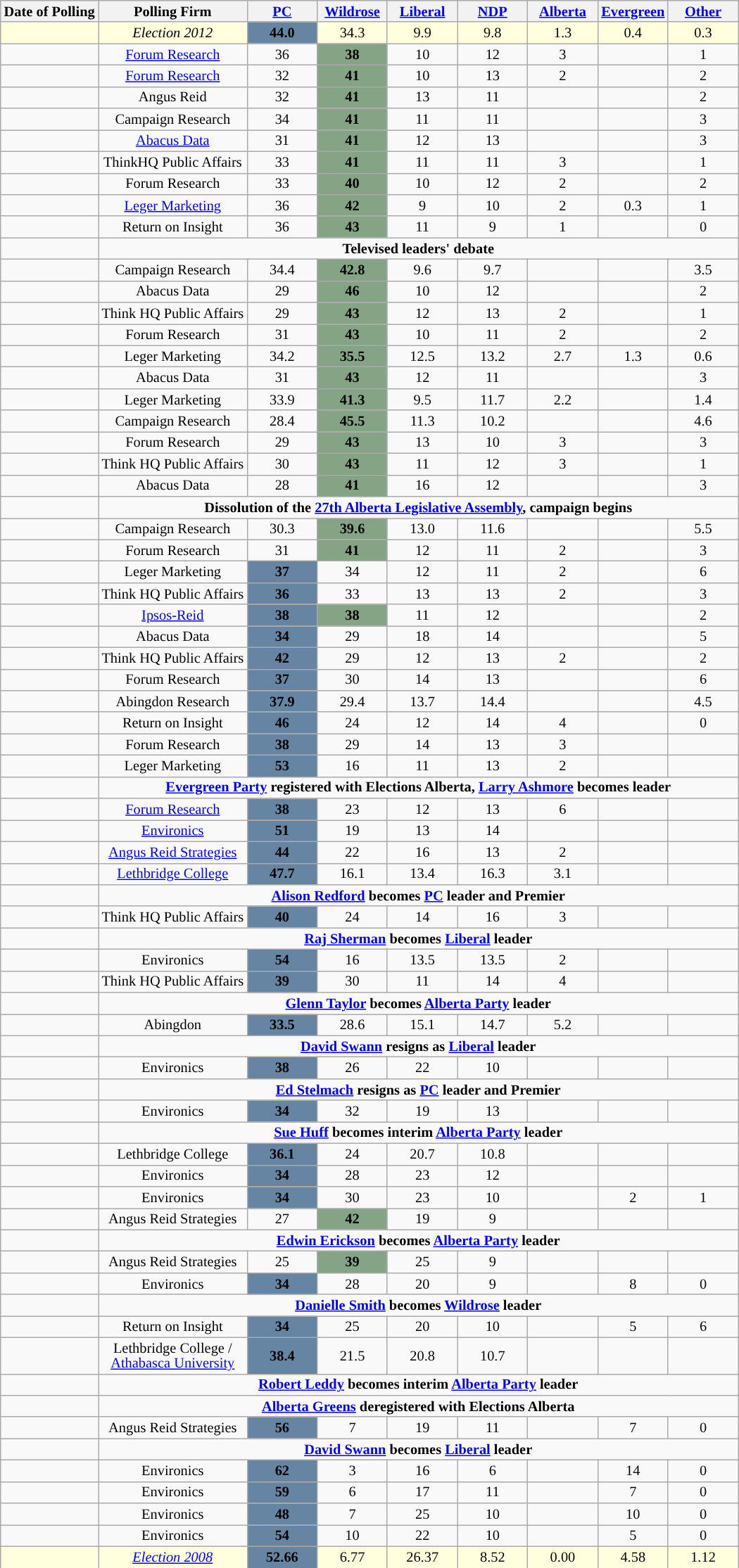<table class="wikitable collapsible sortable" style="text-align:center;font-size:85%;line-height:14px">
<tr style="background:#e9e9e9;">
<th>Date of Polling</th>
<th>Polling Firm</th>
<th style="width:60px;background-color:"><a href='#'><span>PC</span></a></th>
<th style="width:60px;background-color:"><a href='#'><span>Wildrose</span></a></th>
<th style="width:60px;background-color:"><a href='#'>Liberal</a></th>
<th style="width:60px;background-color:"><a href='#'>NDP</a></th>
<th style="width:60px;background-color:"><a href='#'>Alberta</a></th>
<th style="width:60px;background-color:"><a href='#'>Evergreen</a></th>
<th style="width:60px;background-color:"><a href='#'>Other</a></th>
</tr>
<tr>
<td style="background:#ffd;"></td>
<td style="background:#ffd;"><em>Election 2012</em></td>
<td style="background:#6685a3; text-align:center;"><strong>44.0</strong></td>
<td style="background:#ffd; text-align:center;">34.3</td>
<td style="background:#ffd; text-align:center;">9.9</td>
<td style="background:#ffd; text-align:center;">9.8</td>
<td style="background:#ffd; text-align:center;">1.3</td>
<td style="background:#ffd; text-align:center;">0.4</td>
<td style="background:#ffd; text-align:center;">0.3</td>
</tr>
<tr>
<td></td>
<td><a href='#'>Forum Research</a></td>
<td style="text-align:center;">36</td>
<td style="text-align:center;background:#85a385"><strong>38</strong></td>
<td style="text-align:center;">10</td>
<td style="text-align:center;">12</td>
<td style="text-align:center;">3</td>
<td style="text-align:center;"></td>
<td style="text-align:center;">1</td>
</tr>
<tr>
<td></td>
<td><a href='#'>Forum Research</a></td>
<td style="text-align:center;">32</td>
<td style="text-align:center;background:#85a385"><strong>41</strong></td>
<td style="text-align:center;">10</td>
<td style="text-align:center;">13</td>
<td style="text-align:center;">2</td>
<td style="text-align:center;"></td>
<td style="text-align:center;">2</td>
</tr>
<tr>
<td></td>
<td>Angus Reid</td>
<td style="text-align:center;">32</td>
<td style="text-align:center;background:#85a385"><strong>41</strong></td>
<td style="text-align:center;">13</td>
<td style="text-align:center;">11</td>
<td style="text-align:center;"></td>
<td style="text-align:center;"></td>
<td style="text-align:center;">2</td>
</tr>
<tr>
<td></td>
<td>Campaign Research</td>
<td style="text-align:center;">34</td>
<td style="text-align:center;background:#85a385"><strong>41</strong></td>
<td style="text-align:center;">11</td>
<td style="text-align:center;">11</td>
<td style="text-align:center;"></td>
<td style="text-align:center;"></td>
<td style="text-align:center;">3</td>
</tr>
<tr>
<td></td>
<td><a href='#'>Abacus Data</a></td>
<td style="text-align:center;">31</td>
<td style="text-align:center;background:#85a385"><strong>41</strong></td>
<td style="text-align:center;">12</td>
<td style="text-align:center;">13</td>
<td style="text-align:center;"></td>
<td style="text-align:center;"></td>
<td style="text-align:center;">3</td>
</tr>
<tr>
<td></td>
<td>ThinkHQ Public Affairs</td>
<td style="text-align:center;">33</td>
<td style="text-align:center;background:#85a385"><strong>41</strong></td>
<td style="text-align:center;">11</td>
<td style="text-align:center;">11</td>
<td style="text-align:center;">3</td>
<td style="text-align:center;"></td>
<td style="text-align:center;">1</td>
</tr>
<tr>
<td></td>
<td>Forum Research</td>
<td style="text-align:center;">33</td>
<td style="text-align:center;background:#85a385"><strong>40</strong></td>
<td style="text-align:center;">10</td>
<td style="text-align:center;">12</td>
<td style="text-align:center;">2</td>
<td style="text-align:center;"></td>
<td style="text-align:center;">2</td>
</tr>
<tr>
<td></td>
<td><a href='#'>Leger Marketing</a></td>
<td style="text-align:center;">36</td>
<td style="text-align:center;background:#85a385"><strong>42</strong></td>
<td style="text-align:center;">9</td>
<td style="text-align:center;">10</td>
<td style="text-align:center;">2</td>
<td style="text-align:center;">0.3</td>
<td style="text-align:center;">1</td>
</tr>
<tr>
<td></td>
<td>Return on Insight</td>
<td style="text-align:center;">36</td>
<td style="text-align:center;background:#85a385"><strong>43</strong></td>
<td style="text-align:center;">11</td>
<td style="text-align:center;">9</td>
<td style="text-align:center;">1</td>
<td style="text-align:center;"></td>
<td style="text-align:center;">0</td>
</tr>
<tr>
<td></td>
<td colspan=8><strong>Televised leaders' debate</strong></td>
</tr>
<tr>
<td></td>
<td>Campaign Research</td>
<td style="text-align:center;">34.4</td>
<td style="text-align:center;background:#85a385"><strong>42.8</strong></td>
<td style="text-align:center;">9.6</td>
<td style="text-align:center;">9.7</td>
<td style="text-align:center;"></td>
<td style="text-align:center;"></td>
<td style="text-align:center;">3.5</td>
</tr>
<tr>
<td></td>
<td>Abacus Data</td>
<td style="text-align:center;">29</td>
<td style="text-align:center;background:#85a385"><strong>46</strong></td>
<td style="text-align:center;">10</td>
<td style="text-align:center;">12</td>
<td style="text-align:center;"></td>
<td style="text-align:center;"></td>
<td style="text-align:center;">2</td>
</tr>
<tr>
<td></td>
<td>Think HQ Public Affairs</td>
<td style="text-align:center;">29</td>
<td style="text-align:center;background:#85a385"><strong>43</strong></td>
<td style="text-align:center;">12</td>
<td style="text-align:center;">13</td>
<td style="text-align:center;">2</td>
<td style="text-align:center;"></td>
<td style="text-align:center;">1</td>
</tr>
<tr>
<td></td>
<td>Forum Research</td>
<td style="text-align:center;">31</td>
<td style="text-align:center;background:#85a385"><strong>43</strong></td>
<td style="text-align:center;">10</td>
<td style="text-align:center;">11</td>
<td style="text-align:center;">2</td>
<td style="text-align:center;"></td>
<td style="text-align:center;">2</td>
</tr>
<tr>
<td></td>
<td>Leger Marketing</td>
<td style="text-align:center;">34.2</td>
<td style="text-align:center;background:#85a385"><strong>35.5</strong></td>
<td style="text-align:center;">12.5</td>
<td style="text-align:center;">13.2</td>
<td style="text-align:center;">2.7</td>
<td style="text-align:center;">1.3</td>
<td style="text-align:center;">0.6</td>
</tr>
<tr>
<td></td>
<td>Abacus Data</td>
<td style="text-align:center;">31</td>
<td style="text-align:center;background:#85a385"><strong>43</strong></td>
<td style="text-align:center;">12</td>
<td style="text-align:center;">11</td>
<td style="text-align:center;"></td>
<td style="text-align:center;"></td>
<td style="text-align:center;">3</td>
</tr>
<tr>
<td></td>
<td>Leger Marketing</td>
<td style="text-align:center;">33.9</td>
<td style="text-align:center;background:#85a385"><strong>41.3</strong></td>
<td style="text-align:center;">9.5</td>
<td style="text-align:center;">11.7</td>
<td style="text-align:center;">2.2</td>
<td style="text-align:center;"></td>
<td style="text-align:center;">1.4</td>
</tr>
<tr>
<td></td>
<td>Campaign Research</td>
<td style="text-align:center;">28.4</td>
<td style="text-align:center;background:#85a385"><strong>45.5</strong></td>
<td style="text-align:center;">11.3</td>
<td style="text-align:center;">10.2</td>
<td style="text-align:center;"></td>
<td style="text-align:center;"></td>
<td style="text-align:center;">4.6</td>
</tr>
<tr>
<td></td>
<td>Forum Research</td>
<td style="text-align:center;">29</td>
<td style="text-align:center;background:#85a385"><strong>43</strong></td>
<td style="text-align:center;">13</td>
<td style="text-align:center;">10</td>
<td style="text-align:center;">3</td>
<td style="text-align:center;"></td>
<td style="text-align:center;">3</td>
</tr>
<tr>
<td></td>
<td>Think HQ Public Affairs</td>
<td style="text-align:center;">30</td>
<td style="text-align:center;background:#85a385"><strong>43</strong></td>
<td style="text-align:center;">11</td>
<td style="text-align:center;">12</td>
<td style="text-align:center;">3</td>
<td style="text-align:center;"></td>
<td style="text-align:center;">1</td>
</tr>
<tr>
<td></td>
<td>Abacus Data</td>
<td style="text-align:center;">28</td>
<td style="text-align:center;background:#85a385"><strong>41</strong></td>
<td style="text-align:center;">16</td>
<td style="text-align:center;">12</td>
<td style="text-align:center;"></td>
<td style="text-align:center;"></td>
<td style="text-align:center;">3</td>
</tr>
<tr>
<td></td>
<td colspan=8><strong>Dissolution of the <a href='#'>27th Alberta Legislative Assembly</a>, campaign begins</strong></td>
</tr>
<tr>
<td></td>
<td>Campaign Research</td>
<td style="text-align:center;">30.3</td>
<td style="text-align:center;background:#85a385"><strong>39.6</strong></td>
<td style="text-align:center;">13.0</td>
<td style="text-align:center;">11.6</td>
<td style="text-align:center;"></td>
<td style="text-align:center;"></td>
<td style="text-align:center;">5.5</td>
</tr>
<tr>
<td></td>
<td>Forum Research</td>
<td style="text-align:center;">31</td>
<td style="text-align:center;background:#85a385"><strong>41</strong></td>
<td style="text-align:center;">12</td>
<td style="text-align:center;">11</td>
<td style="text-align:center;">2</td>
<td style="text-align:center;"></td>
<td style="text-align:center;">3</td>
</tr>
<tr>
<td></td>
<td>Leger Marketing</td>
<td style="text-align:center;background:#6685a3"><strong>37</strong></td>
<td style="text-align:center;">34</td>
<td style="text-align:center;">12</td>
<td style="text-align:center;">11</td>
<td style="text-align:center;">2</td>
<td style="text-align:center;"></td>
<td style="text-align:center;">6</td>
</tr>
<tr>
<td></td>
<td>Think HQ Public Affairs</td>
<td style="text-align:center;background:#6685a3"><strong>36</strong></td>
<td style="text-align:center;">33</td>
<td style="text-align:center;">13</td>
<td style="text-align:center;">13</td>
<td style="text-align:center;">2</td>
<td style="text-align:center;"></td>
<td style="text-align:center;">3</td>
</tr>
<tr>
<td></td>
<td><a href='#'>Ipsos-Reid</a></td>
<td style="text-align:center;background:#6685a3"><strong>38</strong></td>
<td style="text-align:center;background:#85a385"><strong>38</strong></td>
<td style="text-align:center;">11</td>
<td style="text-align:center;">12</td>
<td style="text-align:center;"></td>
<td style="text-align:center;"></td>
<td style="text-align:center;">2</td>
</tr>
<tr>
<td></td>
<td>Abacus Data</td>
<td style="text-align:center;background:#6685a3"><strong>34</strong></td>
<td style="text-align:center;">29</td>
<td style="text-align:center;">18</td>
<td style="text-align:center;">14</td>
<td style="text-align:center;"></td>
<td style="text-align:center;"></td>
<td style="text-align:center;">5</td>
</tr>
<tr>
<td></td>
<td>Think HQ Public Affairs</td>
<td style="text-align:center;background:#6685a3"><strong>42</strong></td>
<td style="text-align:center;">29</td>
<td style="text-align:center;">12</td>
<td style="text-align:center;">13</td>
<td style="text-align:center;">2</td>
<td style="text-align:center;"></td>
<td style="text-align:center;">2</td>
</tr>
<tr>
<td></td>
<td>Forum Research</td>
<td style="text-align:center;background:#6685a3"><strong>37</strong></td>
<td style="text-align:center;">30</td>
<td style="text-align:center;">14</td>
<td style="text-align:center;">13</td>
<td style="text-align:center;"></td>
<td style="text-align:center;"></td>
<td style="text-align:center;">6</td>
</tr>
<tr>
<td></td>
<td>Abingdon Research</td>
<td style="text-align:center;background:#6685a3"><strong>37.9</strong></td>
<td style="text-align:center;">29.4</td>
<td style="text-align:center;">13.7</td>
<td style="text-align:center;">14.4</td>
<td style="text-align:center;"></td>
<td style="text-align:center;"></td>
<td style="text-align:center;">4.5</td>
</tr>
<tr>
<td></td>
<td>Return on Insight</td>
<td style="text-align:center;background:#6685a3"><strong>46</strong></td>
<td style="text-align:center;">24</td>
<td style="text-align:center;">12</td>
<td style="text-align:center;">14</td>
<td style="text-align:center;">4</td>
<td style="text-align:center;"></td>
<td style="text-align:center;">0</td>
</tr>
<tr>
<td></td>
<td>Forum Research</td>
<td style="text-align:center;background:#6685a3"><strong>38</strong></td>
<td style="text-align:center;">29</td>
<td style="text-align:center;">14</td>
<td style="text-align:center;">13</td>
<td style="text-align:center;">3</td>
<td style="text-align:center;"></td>
<td style="text-align:center;"></td>
</tr>
<tr>
<td></td>
<td>Leger Marketing</td>
<td style="text-align:center;background:#6685a3"><strong>53</strong></td>
<td style="text-align:center;">16</td>
<td style="text-align:center;">11</td>
<td style="text-align:center;">13</td>
<td style="text-align:center;">2</td>
<td style="text-align:center;"></td>
<td style="text-align:center;"></td>
</tr>
<tr>
<td></td>
<td colspan=8><strong><a href='#'>Evergreen Party</a> registered with Elections Alberta, <a href='#'>Larry Ashmore</a> becomes leader</strong></td>
</tr>
<tr>
<td></td>
<td><a href='#'>Forum Research</a></td>
<td style="text-align:center;background:#6685a3"><strong>38</strong></td>
<td style="text-align:center;">23</td>
<td style="text-align:center;">12</td>
<td style="text-align:center;">13</td>
<td style="text-align:center;">6</td>
<td style="text-align:center;"></td>
<td style="text-align:center;"></td>
</tr>
<tr>
<td></td>
<td><a href='#'>Environics</a></td>
<td style="text-align:center;background:#6685a3"><strong>51</strong></td>
<td style="text-align:center;">19</td>
<td style="text-align:center;">13</td>
<td style="text-align:center;">14</td>
<td style="text-align:center;"></td>
<td style="text-align:center;"></td>
<td style="text-align:center;"></td>
</tr>
<tr>
<td></td>
<td><a href='#'>Angus Reid Strategies</a></td>
<td style="text-align:center;background:#6685a3"><strong>44</strong></td>
<td style="text-align:center;">22</td>
<td style="text-align:center;">16</td>
<td style="text-align:center;">13</td>
<td style="text-align:center;">2</td>
<td style="text-align:center;"></td>
<td style="text-align:center;"></td>
</tr>
<tr>
<td></td>
<td><a href='#'>Lethbridge College</a></td>
<td style="text-align:center;background:#6685a3"><strong>47.7</strong></td>
<td style="text-align:center;">16.1</td>
<td style="text-align:center;">13.4</td>
<td style="text-align:center;">16.3</td>
<td style="text-align:center;">3.1</td>
<td style="text-align:center;"></td>
<td style="text-align:center;"></td>
</tr>
<tr>
<td></td>
<td colspan=8><strong><a href='#'>Alison Redford</a> becomes <a href='#'>PC</a> leader and Premier</strong></td>
</tr>
<tr>
<td></td>
<td>Think HQ Public Affairs</td>
<td style="text-align:center;background:#6685a3"><strong>40</strong></td>
<td style="text-align:center;">24</td>
<td style="text-align:center;">14</td>
<td style="text-align:center;">16</td>
<td style="text-align:center;">3</td>
<td style="text-align:center;"></td>
<td style="text-align:center;"></td>
</tr>
<tr>
<td></td>
<td colspan=8><strong><a href='#'>Raj Sherman</a> becomes <a href='#'>Liberal</a> leader</strong></td>
</tr>
<tr>
<td></td>
<td>Environics</td>
<td style="text-align:center;background:#6685a3"><strong>54</strong></td>
<td style="text-align:center;">16</td>
<td style="text-align:center;">13.5</td>
<td style="text-align:center;">13.5</td>
<td style="text-align:center;">2</td>
<td style="text-align:center;"></td>
<td style="text-align:center;"></td>
</tr>
<tr>
<td></td>
<td>Think HQ Public Affairs</td>
<td style="text-align:center;background:#6685a3"><strong>39</strong></td>
<td style="text-align:center;">30</td>
<td style="text-align:center;">11</td>
<td style="text-align:center;">14</td>
<td style="text-align:center;">4</td>
<td style="text-align:center;"></td>
<td style="text-align:center;"></td>
</tr>
<tr>
<td></td>
<td colspan=8><strong><a href='#'>Glenn Taylor</a> becomes <a href='#'>Alberta Party</a> leader</strong></td>
</tr>
<tr>
<td></td>
<td>Abingdon</td>
<td style="text-align:center;background:#6685a3"><strong>33.5</strong></td>
<td style="text-align:center;">28.6</td>
<td style="text-align:center;">15.1</td>
<td style="text-align:center;">14.7</td>
<td style="text-align:center;">5.2</td>
<td style="text-align:center;"></td>
<td style="text-align:center;"></td>
</tr>
<tr>
<td></td>
<td colspan=8><strong><a href='#'>David Swann</a> resigns as <a href='#'>Liberal</a> leader</strong></td>
</tr>
<tr>
<td></td>
<td>Environics</td>
<td style="text-align:center;background:#6685a3"><strong>38</strong></td>
<td style="text-align:center;">26</td>
<td style="text-align:center;">22</td>
<td style="text-align:center;">10</td>
<td style="text-align:center;"></td>
<td style="text-align:center;"></td>
<td style="text-align:center;"></td>
</tr>
<tr>
<td></td>
<td colspan=8><strong><a href='#'>Ed Stelmach</a> resigns as <a href='#'>PC</a> leader and Premier</strong></td>
</tr>
<tr>
<td></td>
<td>Environics</td>
<td style="text-align:center;background:#6685a3"><strong>34</strong></td>
<td style="text-align:center;">32</td>
<td style="text-align:center;">19</td>
<td style="text-align:center;">13</td>
<td style="text-align:center;"></td>
<td style="text-align:center;"></td>
<td style="text-align:center;"></td>
</tr>
<tr>
<td></td>
<td colspan=8><strong><a href='#'>Sue Huff</a> becomes interim <a href='#'>Alberta Party</a> leader</strong></td>
</tr>
<tr>
<td></td>
<td>Lethbridge College</td>
<td style="text-align:center;background:#6685a3"><strong>36.1</strong></td>
<td style="text-align:center;">24</td>
<td style="text-align:center;">20.7</td>
<td style="text-align:center;">10.8</td>
<td style="text-align:center;"></td>
<td style="text-align:center;"></td>
<td style="text-align:center;"></td>
</tr>
<tr>
<td></td>
<td>Environics</td>
<td style="text-align:center;background:#6685a3"><strong>34</strong></td>
<td style="text-align:center;">28</td>
<td style="text-align:center;">23</td>
<td style="text-align:center;">12</td>
<td style="text-align:center;"></td>
<td style="text-align:center;"></td>
<td style="text-align:center;"></td>
</tr>
<tr>
<td></td>
<td>Environics</td>
<td style="text-align:center;background:#6685a3"><strong>34</strong></td>
<td style="text-align:center;">30</td>
<td style="text-align:center;">23</td>
<td style="text-align:center;">10</td>
<td style="text-align:center;"></td>
<td style="text-align:center;">2</td>
<td style="text-align:center;">1</td>
</tr>
<tr>
<td></td>
<td>Angus Reid Strategies</td>
<td style="text-align:center;">27</td>
<td style="text-align:center;background:#85a385"><strong>42</strong></td>
<td style="text-align:center;">19</td>
<td style="text-align:center;">9</td>
<td style="text-align:center;"></td>
<td style="text-align:center;"></td>
<td style="text-align:center;"></td>
</tr>
<tr>
<td></td>
<td colspan=8><strong><a href='#'>Edwin Erickson</a> becomes <a href='#'>Alberta Party</a> leader</strong></td>
</tr>
<tr>
<td></td>
<td>Angus Reid Strategies</td>
<td style="text-align:center;">25</td>
<td style="text-align:center;background:#85a385"><strong>39</strong></td>
<td style="text-align:center;">25</td>
<td style="text-align:center;">9</td>
<td style="text-align:center;"></td>
<td style="text-align:center;"></td>
<td style="text-align:center;"></td>
</tr>
<tr>
<td></td>
<td>Environics</td>
<td style="text-align:center;background:#6685a3"><strong>34</strong></td>
<td style="text-align:center;">28</td>
<td style="text-align:center;">20</td>
<td style="text-align:center;">9</td>
<td style="text-align:center;"></td>
<td style="text-align:center;">8</td>
<td style="text-align:center;">0</td>
</tr>
<tr>
<td></td>
<td colspan=8><strong><a href='#'>Danielle Smith</a> becomes <a href='#'>Wildrose</a> leader</strong></td>
</tr>
<tr>
<td></td>
<td>Return on Insight</td>
<td style="text-align:center;background:#6685a3"><strong>34</strong></td>
<td style="text-align:center;">25</td>
<td style="text-align:center;">20</td>
<td style="text-align:center;">10</td>
<td style="text-align:center;"></td>
<td style="text-align:center;">5</td>
<td style="text-align:center;">6</td>
</tr>
<tr>
<td></td>
<td>Lethbridge College /<br><a href='#'>Athabasca University</a></td>
<td style="text-align:center;background:#6685a3"><strong>38.4</strong></td>
<td style="text-align:center;">21.5</td>
<td style="text-align:center;">20.8</td>
<td style="text-align:center;">10.7</td>
<td style="text-align:center;"></td>
<td style="text-align:center;"></td>
<td style="text-align:center;"></td>
</tr>
<tr>
<td></td>
<td colspan=8><strong><a href='#'>Robert Leddy</a> becomes interim <a href='#'>Alberta Party</a> leader</strong></td>
</tr>
<tr>
<td></td>
<td colspan=8><strong><a href='#'>Alberta Greens</a> deregistered with Elections Alberta</strong></td>
</tr>
<tr>
<td></td>
<td>Angus Reid Strategies</td>
<td style="text-align:center;background:#6685a3"><strong>56</strong></td>
<td style="text-align:center;">7</td>
<td style="text-align:center;">19</td>
<td style="text-align:center;">11</td>
<td style="text-align:center;"></td>
<td style="text-align:center;">7</td>
<td style="text-align:center;">0</td>
</tr>
<tr>
<td></td>
<td colspan=8><strong><a href='#'>David Swann</a> becomes <a href='#'>Liberal</a> leader</strong></td>
</tr>
<tr>
<td></td>
<td>Environics</td>
<td style="text-align:center;background:#6685a3"><strong>62</strong></td>
<td style="text-align:center;">3</td>
<td style="text-align:center;">16</td>
<td style="text-align:center;">6</td>
<td style="text-align:center;"></td>
<td style="text-align:center;">14</td>
<td style="text-align:center;">0</td>
</tr>
<tr>
<td></td>
<td>Environics</td>
<td style="text-align:center;background:#6685a3"><strong>59</strong></td>
<td style="text-align:center;">6</td>
<td style="text-align:center;">17</td>
<td style="text-align:center;">11</td>
<td style="text-align:center;"></td>
<td style="text-align:center;">7</td>
<td style="text-align:center;">0</td>
</tr>
<tr>
<td></td>
<td>Environics</td>
<td style="text-align:center;background:#6685a3"><strong>48</strong></td>
<td style="text-align:center;">7</td>
<td style="text-align:center;">25</td>
<td style="text-align:center;">10</td>
<td style="text-align:center;"></td>
<td style="text-align:center;">10</td>
<td style="text-align:center;">0</td>
</tr>
<tr>
<td></td>
<td>Environics</td>
<td style="text-align:center;background:#6685a3"><strong>54</strong></td>
<td style="text-align:center;">10</td>
<td style="text-align:center;">22</td>
<td style="text-align:center;">10</td>
<td style="text-align:center;"></td>
<td style="text-align:center;">5</td>
<td style="text-align:center;">0</td>
</tr>
<tr>
<td style="background:#ffd;"></td>
<td style="background:#ffd;"><em><a href='#'>Election 2008</a></em></td>
<td style="background:#6685a3; text-align:center;"><strong>52.66</strong></td>
<td style="background:#ffd; text-align:center;">6.77</td>
<td style="background:#ffd; text-align:center;">26.37</td>
<td style="background:#ffd; text-align:center;">8.52</td>
<td style="background:#ffd; text-align:center;">0.00</td>
<td style="background:#ffd; text-align:center;">4.58</td>
<td style="background:#ffd; text-align:center;">1.12</td>
</tr>
</table>
